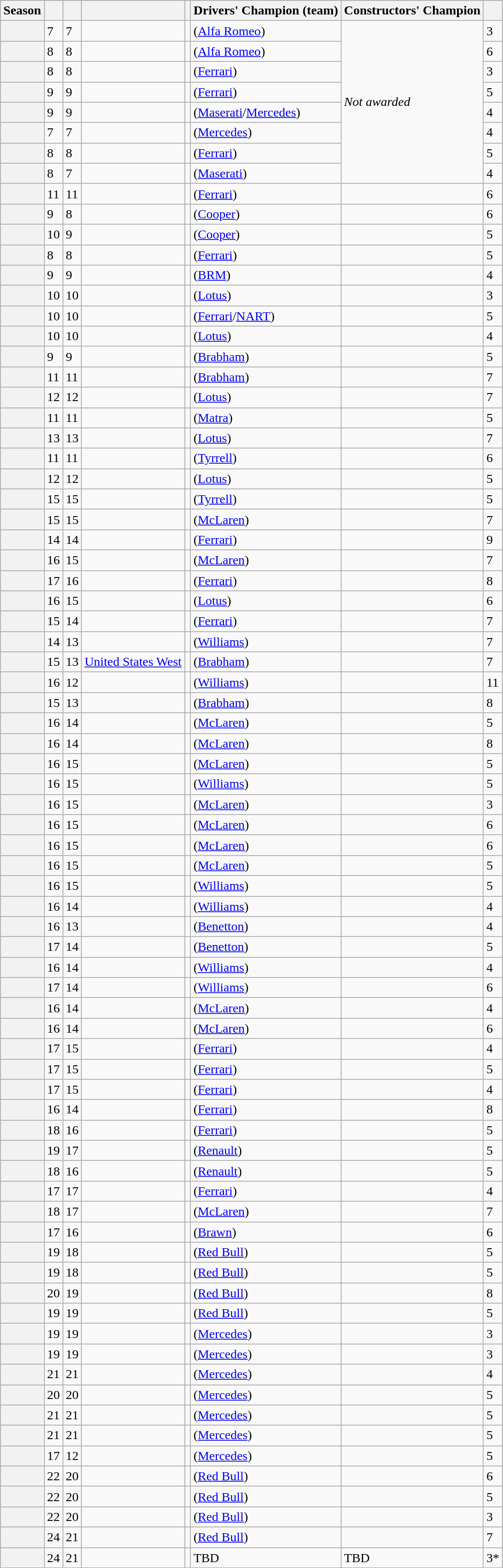<table class="wikitable plainrowheaders sortable">
<tr>
<th scope="col">Season</th>
<th scope="col"></th>
<th scope="col"></th>
<th scope="col"></th>
<th scope="col"></th>
<th scope="col">Drivers' Champion (team)</th>
<th scope="col">Constructors' Champion</th>
<th scope="col"></th>
</tr>
<tr>
<th scope="row" style="text-align:center"></th>
<td>7</td>
<td>7</td>
<td></td>
<td></td>
<td> (<a href='#'>Alfa Romeo</a>)</td>
<td rowspan=8><em>Not awarded</em></td>
<td>3</td>
</tr>
<tr>
<th scope="row" style="text-align:center"></th>
<td>8</td>
<td>8</td>
<td></td>
<td></td>
<td> (<a href='#'>Alfa Romeo</a>)</td>
<td>6</td>
</tr>
<tr>
<th scope="row" style="text-align:center"></th>
<td>8</td>
<td>8</td>
<td></td>
<td></td>
<td> (<a href='#'>Ferrari</a>)</td>
<td>3</td>
</tr>
<tr>
<th scope="row" style="text-align:center"></th>
<td>9</td>
<td>9</td>
<td></td>
<td></td>
<td> (<a href='#'>Ferrari</a>)</td>
<td>5</td>
</tr>
<tr>
<th scope="row" style="text-align:center"></th>
<td>9</td>
<td>9</td>
<td></td>
<td></td>
<td> (<a href='#'>Maserati</a>/<a href='#'>Mercedes</a>)</td>
<td>4</td>
</tr>
<tr>
<th scope="row" style="text-align:center"></th>
<td>7</td>
<td>7</td>
<td></td>
<td></td>
<td> (<a href='#'>Mercedes</a>)</td>
<td>4</td>
</tr>
<tr>
<th scope="row" style="text-align:center"></th>
<td>8</td>
<td>8</td>
<td></td>
<td></td>
<td> (<a href='#'>Ferrari</a>)</td>
<td>5</td>
</tr>
<tr>
<th scope="row" style="text-align:center"></th>
<td>8</td>
<td>7</td>
<td></td>
<td></td>
<td> (<a href='#'>Maserati</a>)</td>
<td>4</td>
</tr>
<tr>
<th scope="row" style="text-align:center"></th>
<td>11</td>
<td>11</td>
<td></td>
<td></td>
<td> (<a href='#'>Ferrari</a>)</td>
<td data-sort-value="VAN"></td>
<td>6</td>
</tr>
<tr>
<th scope="row" style="text-align:center"></th>
<td>9</td>
<td>8</td>
<td></td>
<td></td>
<td> (<a href='#'>Cooper</a>)</td>
<td data-sort-value="COO"></td>
<td>6</td>
</tr>
<tr>
<th scope="row" style="text-align:center"></th>
<td>10</td>
<td>9</td>
<td></td>
<td></td>
<td> (<a href='#'>Cooper</a>)</td>
<td data-sort-value="COO"></td>
<td>5</td>
</tr>
<tr>
<th scope="row" style="text-align:center"></th>
<td>8</td>
<td>8</td>
<td></td>
<td></td>
<td> (<a href='#'>Ferrari</a>)</td>
<td data-sort-value="FER"></td>
<td>5</td>
</tr>
<tr>
<th scope="row" style="text-align:center"></th>
<td>9</td>
<td>9</td>
<td></td>
<td></td>
<td> (<a href='#'>BRM</a>)</td>
<td data-sort-value="BRM"></td>
<td>4</td>
</tr>
<tr>
<th scope="row" style="text-align:center"></th>
<td>10</td>
<td>10</td>
<td></td>
<td></td>
<td> (<a href='#'>Lotus</a>)</td>
<td data-sort-value="LOT"></td>
<td>3</td>
</tr>
<tr>
<th scope="row" style="text-align:center"></th>
<td>10</td>
<td>10</td>
<td></td>
<td></td>
<td> (<a href='#'>Ferrari</a>/<a href='#'>NART</a>)</td>
<td data-sort-value="FER"></td>
<td>5</td>
</tr>
<tr>
<th scope="row" style="text-align:center"></th>
<td>10</td>
<td>10</td>
<td></td>
<td></td>
<td> (<a href='#'>Lotus</a>)</td>
<td data-sort-value="LOT"></td>
<td>4</td>
</tr>
<tr>
<th scope="row" style="text-align:center"></th>
<td>9</td>
<td>9</td>
<td></td>
<td></td>
<td> (<a href='#'>Brabham</a>)</td>
<td data-sort-value="BRA"></td>
<td>5</td>
</tr>
<tr>
<th scope="row" style="text-align:center"></th>
<td>11</td>
<td>11</td>
<td></td>
<td></td>
<td> (<a href='#'>Brabham</a>)</td>
<td data-sort-value="BRA"></td>
<td>7</td>
</tr>
<tr>
<th scope="row" style="text-align:center"></th>
<td>12</td>
<td>12</td>
<td></td>
<td></td>
<td> (<a href='#'>Lotus</a>)</td>
<td data-sort-value="LOT"></td>
<td>7</td>
</tr>
<tr>
<th scope="row" style="text-align:center"></th>
<td>11</td>
<td>11</td>
<td></td>
<td></td>
<td> (<a href='#'>Matra</a>)</td>
<td data-sort-value="MAT"></td>
<td>5</td>
</tr>
<tr>
<th scope="row" style="text-align:center"></th>
<td>13</td>
<td>13</td>
<td></td>
<td></td>
<td> (<a href='#'>Lotus</a>)</td>
<td data-sort-value="LOT"></td>
<td>7</td>
</tr>
<tr>
<th scope="row" style="text-align:center"></th>
<td>11</td>
<td>11</td>
<td></td>
<td></td>
<td> (<a href='#'>Tyrrell</a>)</td>
<td data-sort-value="TYR"></td>
<td>6</td>
</tr>
<tr>
<th scope="row" style="text-align:center"></th>
<td>12</td>
<td>12</td>
<td></td>
<td></td>
<td> (<a href='#'>Lotus</a>)</td>
<td data-sort-value="LOT"></td>
<td>5</td>
</tr>
<tr>
<th scope="row" style="text-align:center"></th>
<td>15</td>
<td>15</td>
<td></td>
<td></td>
<td> (<a href='#'>Tyrrell</a>)</td>
<td data-sort-value="LOT"></td>
<td>5</td>
</tr>
<tr>
<th scope="row" style="text-align:center"></th>
<td>15</td>
<td>15</td>
<td></td>
<td></td>
<td> (<a href='#'>McLaren</a>)</td>
<td data-sort-value="MCL"></td>
<td>7</td>
</tr>
<tr>
<th scope="row" style="text-align:center"></th>
<td>14</td>
<td>14</td>
<td></td>
<td></td>
<td> (<a href='#'>Ferrari</a>)</td>
<td data-sort-value="FER"></td>
<td>9</td>
</tr>
<tr>
<th scope="row" style="text-align:center"></th>
<td>16</td>
<td>15</td>
<td></td>
<td></td>
<td> (<a href='#'>McLaren</a>)</td>
<td data-sort-value="FER"></td>
<td>7</td>
</tr>
<tr>
<th scope="row" style="text-align:center"></th>
<td>17</td>
<td>16</td>
<td></td>
<td></td>
<td> (<a href='#'>Ferrari</a>)</td>
<td data-sort-value="FER"></td>
<td>8</td>
</tr>
<tr>
<th scope="row" style="text-align:center"></th>
<td>16</td>
<td>15</td>
<td></td>
<td></td>
<td> (<a href='#'>Lotus</a>)</td>
<td data-sort-value="LOT"></td>
<td>6</td>
</tr>
<tr>
<th scope="row" style="text-align:center"></th>
<td>15</td>
<td>14</td>
<td></td>
<td></td>
<td> (<a href='#'>Ferrari</a>)</td>
<td data-sort-value="FER"></td>
<td>7</td>
</tr>
<tr>
<th scope="row" style="text-align:center"></th>
<td>14</td>
<td>13</td>
<td></td>
<td></td>
<td> (<a href='#'>Williams</a>)</td>
<td data-sort-value="WIL"></td>
<td>7</td>
</tr>
<tr>
<th scope="row" style="text-align:center"></th>
<td>15</td>
<td>13</td>
<td><a href='#'>United States West</a></td>
<td></td>
<td> (<a href='#'>Brabham</a>)</td>
<td data-sort-value="WIL"></td>
<td>7</td>
</tr>
<tr>
<th scope="row" style="text-align:center"></th>
<td>16</td>
<td>12</td>
<td></td>
<td></td>
<td> (<a href='#'>Williams</a>)</td>
<td data-sort-value="FER"></td>
<td>11</td>
</tr>
<tr>
<th scope="row" style="text-align:center"></th>
<td>15</td>
<td>13</td>
<td></td>
<td></td>
<td> (<a href='#'>Brabham</a>)</td>
<td data-sort-value="FER"></td>
<td>8</td>
</tr>
<tr>
<th scope="row" style="text-align:center"></th>
<td>16</td>
<td>14</td>
<td></td>
<td></td>
<td> (<a href='#'>McLaren</a>)</td>
<td data-sort-value="MCL"></td>
<td>5</td>
</tr>
<tr>
<th scope="row" style="text-align:center"></th>
<td>16</td>
<td>14</td>
<td></td>
<td></td>
<td> (<a href='#'>McLaren</a>)</td>
<td data-sort-value="MCL"></td>
<td>8</td>
</tr>
<tr>
<th scope="row" style="text-align:center"></th>
<td>16</td>
<td>15</td>
<td></td>
<td></td>
<td> (<a href='#'>McLaren</a>)</td>
<td data-sort-value="WIL"></td>
<td>5</td>
</tr>
<tr>
<th scope="row" style="text-align:center"></th>
<td>16</td>
<td>15</td>
<td></td>
<td></td>
<td> (<a href='#'>Williams</a>)</td>
<td data-sort-value="WIL"></td>
<td>5</td>
</tr>
<tr>
<th scope="row" style="text-align:center"></th>
<td>16</td>
<td>15</td>
<td></td>
<td></td>
<td> (<a href='#'>McLaren</a>)</td>
<td data-sort-value="MCL"></td>
<td>3</td>
</tr>
<tr>
<th scope="row" style="text-align:center"></th>
<td>16</td>
<td>15</td>
<td></td>
<td></td>
<td> (<a href='#'>McLaren</a>)</td>
<td data-sort-value="MCL"></td>
<td>6</td>
</tr>
<tr>
<th scope="row" style="text-align:center"></th>
<td>16</td>
<td>15</td>
<td></td>
<td></td>
<td> (<a href='#'>McLaren</a>)</td>
<td data-sort-value="MCL"></td>
<td>6</td>
</tr>
<tr>
<th scope="row" style="text-align:center"></th>
<td>16</td>
<td>15</td>
<td></td>
<td></td>
<td> (<a href='#'>McLaren</a>)</td>
<td data-sort-value="MCL"></td>
<td>5</td>
</tr>
<tr>
<th scope="row" style="text-align:center"></th>
<td>16</td>
<td>15</td>
<td></td>
<td></td>
<td> (<a href='#'>Williams</a>)</td>
<td data-sort-value="WIL"></td>
<td>5</td>
</tr>
<tr>
<th scope="row" style="text-align:center"></th>
<td>16</td>
<td>14</td>
<td></td>
<td></td>
<td> (<a href='#'>Williams</a>)</td>
<td data-sort-value="WIL"></td>
<td>4</td>
</tr>
<tr>
<th scope="row" style="text-align:center"></th>
<td>16</td>
<td>13</td>
<td></td>
<td></td>
<td> (<a href='#'>Benetton</a>)</td>
<td data-sort-value="WIL"></td>
<td>4</td>
</tr>
<tr>
<th scope="row" style="text-align:center"></th>
<td>17</td>
<td>14</td>
<td></td>
<td></td>
<td> (<a href='#'>Benetton</a>)</td>
<td data-sort-value="BEN"></td>
<td>5</td>
</tr>
<tr>
<th scope="row" style="text-align:center"></th>
<td>16</td>
<td>14</td>
<td></td>
<td></td>
<td> (<a href='#'>Williams</a>)</td>
<td data-sort-value="WIL"></td>
<td>4</td>
</tr>
<tr>
<th scope="row" style="text-align:center"></th>
<td>17</td>
<td>14</td>
<td></td>
<td></td>
<td> (<a href='#'>Williams</a>)</td>
<td data-sort-value="WIL"></td>
<td>6</td>
</tr>
<tr>
<th scope="row" style="text-align:center"></th>
<td>16</td>
<td>14</td>
<td></td>
<td></td>
<td> (<a href='#'>McLaren</a>)</td>
<td data-sort-value="MCL"></td>
<td>4</td>
</tr>
<tr>
<th scope="row" style="text-align:center"></th>
<td>16</td>
<td>14</td>
<td></td>
<td></td>
<td> (<a href='#'>McLaren</a>)</td>
<td data-sort-value="FER"></td>
<td>6</td>
</tr>
<tr>
<th scope="row" style="text-align:center"></th>
<td>17</td>
<td>15</td>
<td></td>
<td></td>
<td> (<a href='#'>Ferrari</a>)</td>
<td data-sort-value="FER"></td>
<td>4</td>
</tr>
<tr>
<th scope="row" style="text-align:center"></th>
<td>17</td>
<td>15</td>
<td></td>
<td></td>
<td> (<a href='#'>Ferrari</a>)</td>
<td data-sort-value="FER"></td>
<td>5</td>
</tr>
<tr>
<th scope="row" style="text-align:center"></th>
<td>17</td>
<td>15</td>
<td></td>
<td></td>
<td> (<a href='#'>Ferrari</a>)</td>
<td data-sort-value="FER"></td>
<td>4</td>
</tr>
<tr>
<th scope="row" style="text-align:center"></th>
<td>16</td>
<td>14</td>
<td></td>
<td></td>
<td> (<a href='#'>Ferrari</a>)</td>
<td data-sort-value="FER"></td>
<td>8</td>
</tr>
<tr>
<th scope="row" style="text-align:center"></th>
<td>18</td>
<td>16</td>
<td></td>
<td></td>
<td> (<a href='#'>Ferrari</a>)</td>
<td data-sort-value="FER"></td>
<td>5</td>
</tr>
<tr>
<th scope="row" style="text-align:center"></th>
<td>19</td>
<td>17</td>
<td></td>
<td></td>
<td> (<a href='#'>Renault</a>)</td>
<td data-sort-value="REN"></td>
<td>5</td>
</tr>
<tr>
<th scope="row" style="text-align:center"></th>
<td>18</td>
<td>16</td>
<td></td>
<td></td>
<td> (<a href='#'>Renault</a>)</td>
<td data-sort-value="REN"></td>
<td>5</td>
</tr>
<tr>
<th scope="row" style="text-align:center"></th>
<td>17</td>
<td>17</td>
<td></td>
<td></td>
<td> (<a href='#'>Ferrari</a>)</td>
<td data-sort-value="FER"></td>
<td>4</td>
</tr>
<tr>
<th scope="row" style="text-align:center"></th>
<td>18</td>
<td>17</td>
<td></td>
<td></td>
<td> (<a href='#'>McLaren</a>)</td>
<td data-sort-value="FER"></td>
<td>7</td>
</tr>
<tr>
<th scope="row" style="text-align:center"></th>
<td>17</td>
<td>16</td>
<td></td>
<td></td>
<td> (<a href='#'>Brawn</a>)</td>
<td data-sort-value="BRA"></td>
<td>6</td>
</tr>
<tr>
<th scope="row" style="text-align:center"></th>
<td>19</td>
<td>18</td>
<td></td>
<td></td>
<td> (<a href='#'>Red Bull</a>)</td>
<td data-sort-value="RED"></td>
<td>5</td>
</tr>
<tr>
<th scope="row" style="text-align:center"></th>
<td>19</td>
<td>18</td>
<td></td>
<td></td>
<td> (<a href='#'>Red Bull</a>)</td>
<td data-sort-value="RED"></td>
<td>5</td>
</tr>
<tr>
<th scope="row" style="text-align:center"></th>
<td>20</td>
<td>19</td>
<td></td>
<td></td>
<td> (<a href='#'>Red Bull</a>)</td>
<td data-sort-value="RED"></td>
<td>8</td>
</tr>
<tr>
<th scope="row" style="text-align:center"></th>
<td>19</td>
<td>19</td>
<td></td>
<td></td>
<td> (<a href='#'>Red Bull</a>)</td>
<td data-sort-value="RED"></td>
<td>5</td>
</tr>
<tr>
<th scope="row" style="text-align:center"></th>
<td>19</td>
<td>19</td>
<td></td>
<td></td>
<td> (<a href='#'>Mercedes</a>)</td>
<td data-sort-value="MER"></td>
<td>3</td>
</tr>
<tr>
<th scope="row" style="text-align:center"></th>
<td>19</td>
<td>19</td>
<td></td>
<td></td>
<td> (<a href='#'>Mercedes</a>)</td>
<td data-sort-value="MER"></td>
<td>3</td>
</tr>
<tr>
<th scope="row" style="text-align:center"></th>
<td>21</td>
<td>21</td>
<td></td>
<td></td>
<td> (<a href='#'>Mercedes</a>)</td>
<td data-sort-value="MER"></td>
<td>4</td>
</tr>
<tr>
<th scope="row" style="text-align:center"></th>
<td>20</td>
<td>20</td>
<td></td>
<td></td>
<td> (<a href='#'>Mercedes</a>)</td>
<td data-sort-value="MER"></td>
<td>5</td>
</tr>
<tr>
<th scope="row" style="text-align:center"></th>
<td>21</td>
<td>21</td>
<td></td>
<td></td>
<td> (<a href='#'>Mercedes</a>)</td>
<td data-sort-value="MER"></td>
<td>5</td>
</tr>
<tr>
<th scope="row" style="text-align:center"></th>
<td>21</td>
<td>21</td>
<td></td>
<td></td>
<td> (<a href='#'>Mercedes</a>)</td>
<td data-sort-value="MER"></td>
<td>5</td>
</tr>
<tr>
<th scope="row" style="text-align:center"></th>
<td>17</td>
<td>12</td>
<td></td>
<td></td>
<td> (<a href='#'>Mercedes</a>)</td>
<td data-sort-value="MER"></td>
<td>5</td>
</tr>
<tr>
<th scope="row" style="text-align:center"></th>
<td>22</td>
<td>20</td>
<td></td>
<td></td>
<td> (<a href='#'>Red Bull</a>)</td>
<td data-sort-value="MER"></td>
<td>6</td>
</tr>
<tr>
<th scope="row" style="text-align:center"></th>
<td>22</td>
<td>20</td>
<td></td>
<td></td>
<td> (<a href='#'>Red Bull</a>)</td>
<td data-sort-value="RED"></td>
<td>5</td>
</tr>
<tr>
<th scope="row" style="text-align:center"></th>
<td>22</td>
<td>20</td>
<td></td>
<td></td>
<td> (<a href='#'>Red Bull</a>)</td>
<td data-sort-value="RED"></td>
<td>3</td>
</tr>
<tr>
<th scope="row" style="text-align:center"></th>
<td>24</td>
<td>21</td>
<td></td>
<td></td>
<td> (<a href='#'>Red Bull</a>)</td>
<td data-sort-value="MCL"></td>
<td>7</td>
</tr>
<tr>
<th scope="row" style="text-align:center"></th>
<td>24</td>
<td>21</td>
<td></td>
<td></td>
<td>TBD</td>
<td>TBD</td>
<td>3*</td>
</tr>
</table>
